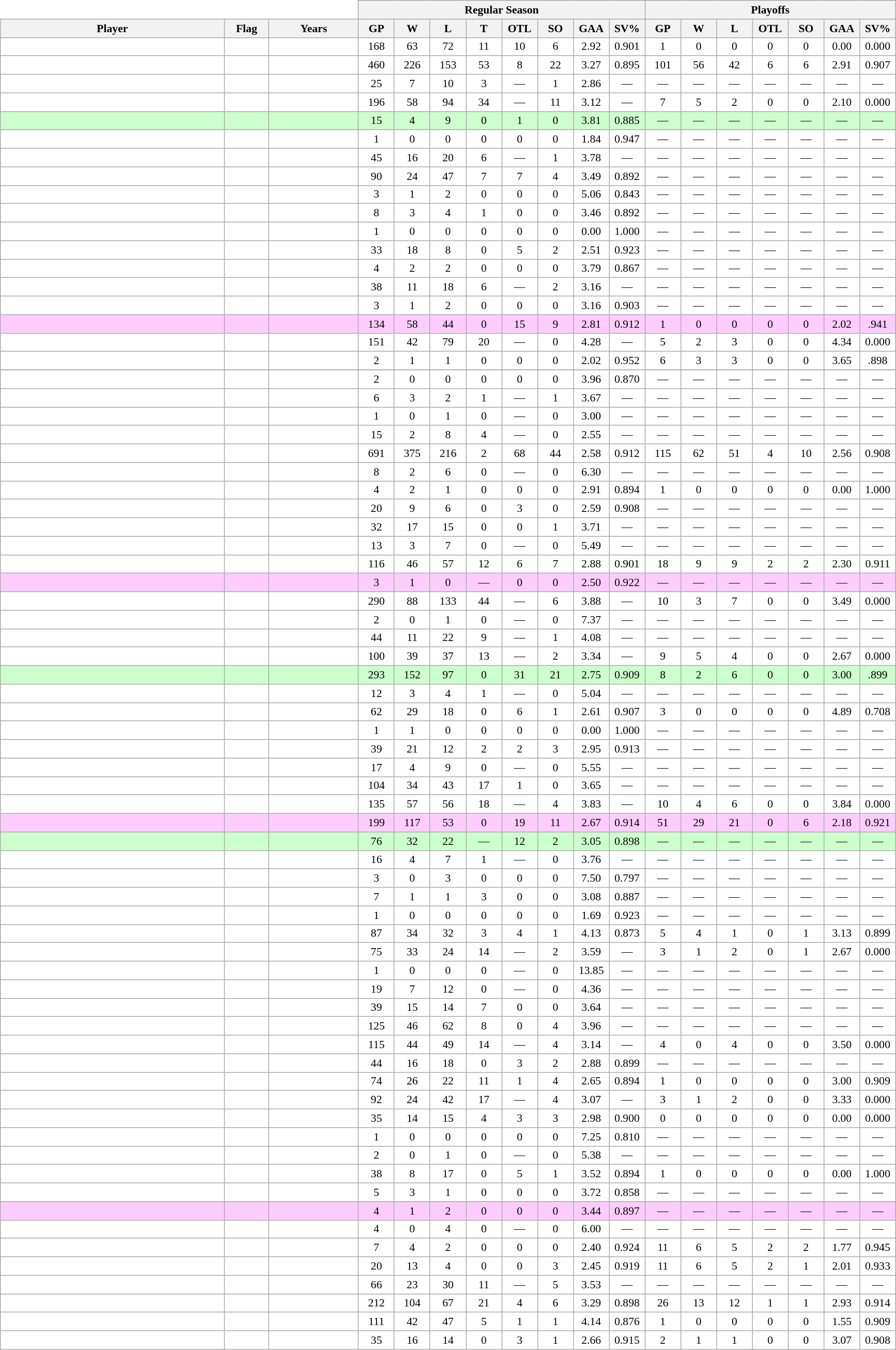<table class="wikitable sortable" style="text-align:center; border:0; background:white; width:80em; font-size:90%;">
<tr>
<th colspan=3 style="border:0; background:white;"></th>
<th colspan=8>Regular Season</th>
<th colspan=7>Playoffs</th>
</tr>
<tr>
<th style="width:25%;">Player</th>
<th style="width:5%;">Flag</th>
<th style="width:10%;">Years</th>
<th data-sort-type="number" style="width:4%;">GP</th>
<th data-sort-type="number" style="width:4%;">W</th>
<th data-sort-type="number" style="width:4%;">L</th>
<th data-sort-type="number" style="width:4%;">T</th>
<th data-sort-type="number" style="width:4%;">OTL</th>
<th data-sort-type="number" style="width:4%;">SO</th>
<th data-sort-type="number" style="width:4%;">GAA</th>
<th data-sort-type="number" style="width:4%;">SV%</th>
<th data-sort-type="number" style="width:4%;">GP</th>
<th data-sort-type="number" style="width:4%;">W</th>
<th data-sort-type="number" style="width:4%;">L</th>
<th data-sort-type="number" style="width:4%;">OTL</th>
<th data-sort-type="number" style="width:4%;">SO</th>
<th data-sort-type="number" style="width:4%;">GAA</th>
<th data-sort-type="number" style="width:4%;">SV%</th>
</tr>
<tr>
<td align=left></td>
<td></td>
<td></td>
<td>168</td>
<td>63</td>
<td>72</td>
<td>11</td>
<td>10</td>
<td>6</td>
<td>2.92</td>
<td>0.901</td>
<td>1</td>
<td>0</td>
<td>0</td>
<td>0</td>
<td>0</td>
<td>0.00</td>
<td>0.000</td>
</tr>
<tr>
<td align=left></td>
<td></td>
<td></td>
<td>460</td>
<td>226</td>
<td>153</td>
<td>53</td>
<td>8</td>
<td>22</td>
<td>3.27</td>
<td>0.895</td>
<td>101</td>
<td>56</td>
<td>42</td>
<td>6</td>
<td>6</td>
<td>2.91</td>
<td>0.907</td>
</tr>
<tr>
<td align=left></td>
<td></td>
<td></td>
<td>25</td>
<td>7</td>
<td>10</td>
<td>3</td>
<td>—</td>
<td>1</td>
<td>2.86</td>
<td>—</td>
<td>—</td>
<td>—</td>
<td>—</td>
<td>—</td>
<td>—</td>
<td>—</td>
<td>—</td>
</tr>
<tr>
<td align=left></td>
<td></td>
<td></td>
<td>196</td>
<td>58</td>
<td>94</td>
<td>34</td>
<td>—</td>
<td>11</td>
<td>3.12</td>
<td>—</td>
<td>7</td>
<td>5</td>
<td>2</td>
<td>0</td>
<td>0</td>
<td>2.10</td>
<td>0.000</td>
</tr>
<tr style="background:#cfc;">
<td align=left></td>
<td></td>
<td></td>
<td>15</td>
<td>4</td>
<td>9</td>
<td>0</td>
<td>1</td>
<td>0</td>
<td>3.81</td>
<td>0.885</td>
<td>—</td>
<td>—</td>
<td>—</td>
<td>—</td>
<td>—</td>
<td>—</td>
<td>—</td>
</tr>
<tr>
<td align=left></td>
<td></td>
<td></td>
<td>1</td>
<td>0</td>
<td>0</td>
<td>0</td>
<td>0</td>
<td>0</td>
<td>1.84</td>
<td>0.947</td>
<td>—</td>
<td>—</td>
<td>—</td>
<td>—</td>
<td>—</td>
<td>—</td>
<td>—</td>
</tr>
<tr>
<td align=left></td>
<td></td>
<td></td>
<td>45</td>
<td>16</td>
<td>20</td>
<td>6</td>
<td>—</td>
<td>1</td>
<td>3.78</td>
<td>—</td>
<td>—</td>
<td>—</td>
<td>—</td>
<td>—</td>
<td>—</td>
<td>—</td>
<td>—</td>
</tr>
<tr>
<td align=left></td>
<td></td>
<td></td>
<td>90</td>
<td>24</td>
<td>47</td>
<td>7</td>
<td>7</td>
<td>4</td>
<td>3.49</td>
<td>0.892</td>
<td>—</td>
<td>—</td>
<td>—</td>
<td>—</td>
<td>—</td>
<td>—</td>
<td>—</td>
</tr>
<tr>
<td align=left></td>
<td></td>
<td></td>
<td>3</td>
<td>1</td>
<td>2</td>
<td>0</td>
<td>0</td>
<td>0</td>
<td>5.06</td>
<td>0.843</td>
<td>—</td>
<td>—</td>
<td>—</td>
<td>—</td>
<td>—</td>
<td>—</td>
<td>—</td>
</tr>
<tr>
<td align=left></td>
<td></td>
<td></td>
<td>8</td>
<td>3</td>
<td>4</td>
<td>1</td>
<td>0</td>
<td>0</td>
<td>3.46</td>
<td>0.892</td>
<td>—</td>
<td>—</td>
<td>—</td>
<td>—</td>
<td>—</td>
<td>—</td>
<td>—</td>
</tr>
<tr>
<td align=left></td>
<td></td>
<td></td>
<td>1</td>
<td>0</td>
<td>0</td>
<td>0</td>
<td>0</td>
<td>0</td>
<td>0.00</td>
<td>1.000</td>
<td>—</td>
<td>—</td>
<td>—</td>
<td>—</td>
<td>—</td>
<td>—</td>
<td>—</td>
</tr>
<tr>
<td align=left></td>
<td></td>
<td></td>
<td>33</td>
<td>18</td>
<td>8</td>
<td>0</td>
<td>5</td>
<td>2</td>
<td>2.51</td>
<td>0.923</td>
<td>—</td>
<td>—</td>
<td>—</td>
<td>—</td>
<td>—</td>
<td>—</td>
<td>—</td>
</tr>
<tr>
<td align=left></td>
<td></td>
<td></td>
<td>4</td>
<td>2</td>
<td>2</td>
<td>0</td>
<td>0</td>
<td>0</td>
<td>3.79</td>
<td>0.867</td>
<td>—</td>
<td>—</td>
<td>—</td>
<td>—</td>
<td>—</td>
<td>—</td>
<td>—</td>
</tr>
<tr>
<td align=left></td>
<td></td>
<td></td>
<td>38</td>
<td>11</td>
<td>18</td>
<td>6</td>
<td>—</td>
<td>2</td>
<td>3.16</td>
<td>—</td>
<td>—</td>
<td>—</td>
<td>—</td>
<td>—</td>
<td>—</td>
<td>—</td>
<td>—</td>
</tr>
<tr>
<td align=left></td>
<td></td>
<td></td>
<td>3</td>
<td>1</td>
<td>2</td>
<td>0</td>
<td>0</td>
<td>0</td>
<td>3.16</td>
<td>0.903</td>
<td>—</td>
<td>—</td>
<td>—</td>
<td>—</td>
<td>—</td>
<td>—</td>
<td>—</td>
</tr>
<tr style="background:#fcf;">
<td align=left></td>
<td></td>
<td></td>
<td>134</td>
<td>58</td>
<td>44</td>
<td>0</td>
<td>15</td>
<td>9</td>
<td>2.81</td>
<td>0.912</td>
<td>1</td>
<td>0</td>
<td>0</td>
<td>0</td>
<td>0</td>
<td>2.02</td>
<td>.941</td>
</tr>
<tr>
<td align=left></td>
<td></td>
<td></td>
<td>151</td>
<td>42</td>
<td>79</td>
<td>20</td>
<td>—</td>
<td>0</td>
<td>4.28</td>
<td>—</td>
<td>5</td>
<td>2</td>
<td>3</td>
<td>0</td>
<td>0</td>
<td>4.34</td>
<td>0.000</td>
</tr>
<tr>
<td align=left></td>
<td></td>
<td></td>
<td>2</td>
<td>1</td>
<td>1</td>
<td>0</td>
<td>0</td>
<td>0</td>
<td>2.02</td>
<td>0.952</td>
<td>6</td>
<td>3</td>
<td>3</td>
<td>0</td>
<td>0</td>
<td>3.65</td>
<td>.898</td>
</tr>
<tr>
</tr>
<tr>
<td align=left></td>
<td></td>
<td></td>
<td>2</td>
<td>0</td>
<td>0</td>
<td>0</td>
<td>0</td>
<td>0</td>
<td>3.96</td>
<td>0.870</td>
<td>—</td>
<td>—</td>
<td>—</td>
<td>—</td>
<td>—</td>
<td>—</td>
<td>—</td>
</tr>
<tr>
<td align=left></td>
<td></td>
<td></td>
<td>6</td>
<td>3</td>
<td>2</td>
<td>1</td>
<td>—</td>
<td>1</td>
<td>3.67</td>
<td>—</td>
<td>—</td>
<td>—</td>
<td>—</td>
<td>—</td>
<td>—</td>
<td>—</td>
<td>—</td>
</tr>
<tr>
<td align=left></td>
<td></td>
<td></td>
<td>1</td>
<td>0</td>
<td>1</td>
<td>0</td>
<td>—</td>
<td>0</td>
<td>3.00</td>
<td>—</td>
<td>—</td>
<td>—</td>
<td>—</td>
<td>—</td>
<td>—</td>
<td>—</td>
<td>—</td>
</tr>
<tr>
<td align=left></td>
<td></td>
<td></td>
<td>15</td>
<td>2</td>
<td>8</td>
<td>4</td>
<td>—</td>
<td>0</td>
<td>2.55</td>
<td>—</td>
<td>—</td>
<td>—</td>
<td>—</td>
<td>—</td>
<td>—</td>
<td>—</td>
<td>—</td>
</tr>
<tr>
<td align=left></td>
<td></td>
<td></td>
<td>691</td>
<td>375</td>
<td>216</td>
<td>2</td>
<td>68</td>
<td>44</td>
<td>2.58</td>
<td>0.912</td>
<td>115</td>
<td>62</td>
<td>51</td>
<td>4</td>
<td>10</td>
<td>2.56</td>
<td>0.908</td>
</tr>
<tr>
<td align=left></td>
<td></td>
<td></td>
<td>8</td>
<td>2</td>
<td>6</td>
<td>0</td>
<td>—</td>
<td>0</td>
<td>6.30</td>
<td>—</td>
<td>—</td>
<td>—</td>
<td>—</td>
<td>—</td>
<td>—</td>
<td>—</td>
<td>—</td>
</tr>
<tr>
<td align=left></td>
<td></td>
<td></td>
<td>4</td>
<td>2</td>
<td>1</td>
<td>0</td>
<td>0</td>
<td>0</td>
<td>2.91</td>
<td>0.894</td>
<td>1</td>
<td>0</td>
<td>0</td>
<td>0</td>
<td>0</td>
<td>0.00</td>
<td>1.000</td>
</tr>
<tr>
<td align=left></td>
<td></td>
<td></td>
<td>20</td>
<td>9</td>
<td>6</td>
<td>0</td>
<td>3</td>
<td>0</td>
<td>2.59</td>
<td>0.908</td>
<td>—</td>
<td>—</td>
<td>—</td>
<td>—</td>
<td>—</td>
<td>—</td>
<td>—</td>
</tr>
<tr>
<td align=left></td>
<td></td>
<td></td>
<td>32</td>
<td>17</td>
<td>15</td>
<td>0</td>
<td>0</td>
<td>1</td>
<td>3.71</td>
<td>—</td>
<td>—</td>
<td>—</td>
<td>—</td>
<td>—</td>
<td>—</td>
<td>—</td>
<td>—</td>
</tr>
<tr>
<td align=left></td>
<td></td>
<td></td>
<td>13</td>
<td>3</td>
<td>7</td>
<td>0</td>
<td>—</td>
<td>0</td>
<td>5.49</td>
<td>—</td>
<td>—</td>
<td>—</td>
<td>—</td>
<td>—</td>
<td>—</td>
<td>—</td>
<td>—</td>
</tr>
<tr>
<td align=left></td>
<td></td>
<td></td>
<td>116</td>
<td>46</td>
<td>57</td>
<td>12</td>
<td>6</td>
<td>7</td>
<td>2.88</td>
<td>0.901</td>
<td>18</td>
<td>9</td>
<td>9</td>
<td>2</td>
<td>2</td>
<td>2.30</td>
<td>0.911</td>
</tr>
<tr style="background:#fcf;">
<td align=left></td>
<td></td>
<td></td>
<td>3</td>
<td>1</td>
<td>0</td>
<td>—</td>
<td>0</td>
<td>0</td>
<td>2.50</td>
<td>0.922</td>
<td>—</td>
<td>—</td>
<td>—</td>
<td>—</td>
<td>—</td>
<td>—</td>
<td>—</td>
</tr>
<tr>
<td align=left></td>
<td></td>
<td></td>
<td>290</td>
<td>88</td>
<td>133</td>
<td>44</td>
<td>—</td>
<td>6</td>
<td>3.88</td>
<td>—</td>
<td>10</td>
<td>3</td>
<td>7</td>
<td>0</td>
<td>0</td>
<td>3.49</td>
<td>0.000</td>
</tr>
<tr>
<td align=left></td>
<td></td>
<td></td>
<td>2</td>
<td>0</td>
<td>1</td>
<td>0</td>
<td>—</td>
<td>0</td>
<td>7.37</td>
<td>—</td>
<td>—</td>
<td>—</td>
<td>—</td>
<td>—</td>
<td>—</td>
<td>—</td>
<td>—</td>
</tr>
<tr>
<td align=left></td>
<td></td>
<td></td>
<td>44</td>
<td>11</td>
<td>22</td>
<td>9</td>
<td>—</td>
<td>1</td>
<td>4.08</td>
<td>—</td>
<td>—</td>
<td>—</td>
<td>—</td>
<td>—</td>
<td>—</td>
<td>—</td>
<td>—</td>
</tr>
<tr>
<td align=left></td>
<td></td>
<td></td>
<td>100</td>
<td>39</td>
<td>37</td>
<td>13</td>
<td>—</td>
<td>2</td>
<td>3.34</td>
<td>—</td>
<td>9</td>
<td>5</td>
<td>4</td>
<td>0</td>
<td>0</td>
<td>2.67</td>
<td>0.000</td>
</tr>
<tr style="background:#cfc;">
<td align=left></td>
<td></td>
<td></td>
<td>293</td>
<td>152</td>
<td>97</td>
<td>0</td>
<td>31</td>
<td>21</td>
<td>2.75</td>
<td>0.909</td>
<td>8</td>
<td>2</td>
<td>6</td>
<td>0</td>
<td>0</td>
<td>3.00</td>
<td>.899</td>
</tr>
<tr>
<td align=left></td>
<td></td>
<td></td>
<td>12</td>
<td>3</td>
<td>4</td>
<td>1</td>
<td>—</td>
<td>0</td>
<td>5.04</td>
<td>—</td>
<td>—</td>
<td>—</td>
<td>—</td>
<td>—</td>
<td>—</td>
<td>—</td>
<td>—</td>
</tr>
<tr>
<td align=left></td>
<td></td>
<td></td>
<td>62</td>
<td>29</td>
<td>18</td>
<td>0</td>
<td>6</td>
<td>1</td>
<td>2.61</td>
<td>0.907</td>
<td>3</td>
<td>0</td>
<td>0</td>
<td>0</td>
<td>0</td>
<td>4.89</td>
<td>0.708</td>
</tr>
<tr>
<td align=left></td>
<td></td>
<td></td>
<td>1</td>
<td>1</td>
<td>0</td>
<td>0</td>
<td>0</td>
<td>0</td>
<td>0.00</td>
<td>1.000</td>
<td>—</td>
<td>—</td>
<td>—</td>
<td>—</td>
<td>—</td>
<td>—</td>
<td>—</td>
</tr>
<tr>
<td align=left></td>
<td></td>
<td></td>
<td>39</td>
<td>21</td>
<td>12</td>
<td>2</td>
<td>2</td>
<td>3</td>
<td>2.95</td>
<td>0.913</td>
<td>—</td>
<td>—</td>
<td>—</td>
<td>—</td>
<td>—</td>
<td>—</td>
<td>—</td>
</tr>
<tr>
<td align=left></td>
<td></td>
<td></td>
<td>17</td>
<td>4</td>
<td>9</td>
<td>0</td>
<td>—</td>
<td>0</td>
<td>5.55</td>
<td>—</td>
<td>—</td>
<td>—</td>
<td>—</td>
<td>—</td>
<td>—</td>
<td>—</td>
<td>—</td>
</tr>
<tr>
<td align=left></td>
<td></td>
<td></td>
<td>104</td>
<td>34</td>
<td>43</td>
<td>17</td>
<td>1</td>
<td>0</td>
<td>3.65</td>
<td>—</td>
<td>—</td>
<td>—</td>
<td>—</td>
<td>—</td>
<td>—</td>
<td>—</td>
<td>—</td>
</tr>
<tr>
<td align=left></td>
<td></td>
<td></td>
<td>135</td>
<td>57</td>
<td>56</td>
<td>18</td>
<td>—</td>
<td>4</td>
<td>3.83</td>
<td>—</td>
<td>10</td>
<td>4</td>
<td>6</td>
<td>0</td>
<td>0</td>
<td>3.84</td>
<td>0.000</td>
</tr>
<tr style="background:#fcf;">
<td align=left></td>
<td></td>
<td></td>
<td>199</td>
<td>117</td>
<td>53</td>
<td>0</td>
<td>19</td>
<td>11</td>
<td>2.67</td>
<td>0.914</td>
<td>51</td>
<td>29</td>
<td>21</td>
<td>0</td>
<td>6</td>
<td>2.18</td>
<td>0.921</td>
</tr>
<tr style="background:#cfc;">
<td align=left></td>
<td></td>
<td></td>
<td>76</td>
<td>32</td>
<td>22</td>
<td>—</td>
<td>12</td>
<td>2</td>
<td>3.05</td>
<td>0.898</td>
<td>—</td>
<td>—</td>
<td>—</td>
<td>—</td>
<td>—</td>
<td>—</td>
<td>—</td>
</tr>
<tr>
<td align=left></td>
<td></td>
<td></td>
<td>16</td>
<td>4</td>
<td>7</td>
<td>1</td>
<td>—</td>
<td>0</td>
<td>3.76</td>
<td>—</td>
<td>—</td>
<td>—</td>
<td>—</td>
<td>—</td>
<td>—</td>
<td>—</td>
<td>—</td>
</tr>
<tr>
<td align=left></td>
<td></td>
<td></td>
<td>3</td>
<td>0</td>
<td>3</td>
<td>0</td>
<td>0</td>
<td>0</td>
<td>7.50</td>
<td>0.797</td>
<td>—</td>
<td>—</td>
<td>—</td>
<td>—</td>
<td>—</td>
<td>—</td>
<td>—</td>
</tr>
<tr>
<td align=left></td>
<td></td>
<td></td>
<td>7</td>
<td>1</td>
<td>1</td>
<td>3</td>
<td>0</td>
<td>0</td>
<td>3.08</td>
<td>0.887</td>
<td>—</td>
<td>—</td>
<td>—</td>
<td>—</td>
<td>—</td>
<td>—</td>
<td>—</td>
</tr>
<tr>
<td align=left></td>
<td></td>
<td></td>
<td>1</td>
<td>0</td>
<td>0</td>
<td>0</td>
<td>0</td>
<td>0</td>
<td>1.69</td>
<td>0.923</td>
<td>—</td>
<td>—</td>
<td>—</td>
<td>—</td>
<td>—</td>
<td>—</td>
<td>—</td>
</tr>
<tr>
<td align=left></td>
<td></td>
<td></td>
<td>87</td>
<td>34</td>
<td>32</td>
<td>3</td>
<td>4</td>
<td>1</td>
<td>4.13</td>
<td>0.873</td>
<td>5</td>
<td>4</td>
<td>1</td>
<td>0</td>
<td>1</td>
<td>3.13</td>
<td>0.899</td>
</tr>
<tr>
<td align=left></td>
<td></td>
<td></td>
<td>75</td>
<td>33</td>
<td>24</td>
<td>14</td>
<td>—</td>
<td>2</td>
<td>3.59</td>
<td>—</td>
<td>3</td>
<td>1</td>
<td>2</td>
<td>0</td>
<td>1</td>
<td>2.67</td>
<td>0.000</td>
</tr>
<tr>
<td align=left></td>
<td></td>
<td></td>
<td>1</td>
<td>0</td>
<td>0</td>
<td>0</td>
<td>—</td>
<td>0</td>
<td>13.85</td>
<td>—</td>
<td>—</td>
<td>—</td>
<td>—</td>
<td>—</td>
<td>—</td>
<td>—</td>
<td>—</td>
</tr>
<tr>
<td align=left></td>
<td></td>
<td></td>
<td>19</td>
<td>7</td>
<td>12</td>
<td>0</td>
<td>—</td>
<td>0</td>
<td>4.36</td>
<td>—</td>
<td>—</td>
<td>—</td>
<td>—</td>
<td>—</td>
<td>—</td>
<td>—</td>
<td>—</td>
</tr>
<tr>
<td align=left></td>
<td></td>
<td></td>
<td>39</td>
<td>15</td>
<td>14</td>
<td>7</td>
<td>0</td>
<td>0</td>
<td>3.64</td>
<td>—</td>
<td>—</td>
<td>—</td>
<td>—</td>
<td>—</td>
<td>—</td>
<td>—</td>
<td>—</td>
</tr>
<tr>
<td align=left></td>
<td></td>
<td></td>
<td>125</td>
<td>46</td>
<td>62</td>
<td>8</td>
<td>0</td>
<td>4</td>
<td>3.96</td>
<td>—</td>
<td>—</td>
<td>—</td>
<td>—</td>
<td>—</td>
<td>—</td>
<td>—</td>
<td>—</td>
</tr>
<tr>
<td align=left></td>
<td></td>
<td></td>
<td>115</td>
<td>44</td>
<td>49</td>
<td>14</td>
<td>—</td>
<td>4</td>
<td>3.14</td>
<td>—</td>
<td>4</td>
<td>0</td>
<td>4</td>
<td>0</td>
<td>0</td>
<td>3.50</td>
<td>0.000</td>
</tr>
<tr>
<td align=left></td>
<td></td>
<td></td>
<td>44</td>
<td>16</td>
<td>18</td>
<td>0</td>
<td>3</td>
<td>2</td>
<td>2.88</td>
<td>0.899</td>
<td>—</td>
<td>—</td>
<td>—</td>
<td>—</td>
<td>—</td>
<td>—</td>
<td>—</td>
</tr>
<tr>
<td align=left></td>
<td></td>
<td></td>
<td>74</td>
<td>26</td>
<td>22</td>
<td>11</td>
<td>1</td>
<td>4</td>
<td>2.65</td>
<td>0.894</td>
<td>1</td>
<td>0</td>
<td>0</td>
<td>0</td>
<td>0</td>
<td>3.00</td>
<td>0.909</td>
</tr>
<tr>
<td align=left></td>
<td></td>
<td></td>
<td>92</td>
<td>24</td>
<td>42</td>
<td>17</td>
<td>—</td>
<td>4</td>
<td>3.07</td>
<td>—</td>
<td>3</td>
<td>1</td>
<td>2</td>
<td>0</td>
<td>0</td>
<td>3.33</td>
<td>0.000</td>
</tr>
<tr>
<td align=left></td>
<td></td>
<td></td>
<td>35</td>
<td>14</td>
<td>15</td>
<td>4</td>
<td>3</td>
<td>3</td>
<td>2.98</td>
<td>0.900</td>
<td>0</td>
<td>0</td>
<td>0</td>
<td>0</td>
<td>0</td>
<td>0.00</td>
<td>0.000</td>
</tr>
<tr>
<td align=left></td>
<td></td>
<td></td>
<td>1</td>
<td>0</td>
<td>0</td>
<td>0</td>
<td>0</td>
<td>0</td>
<td>7.25</td>
<td>0.810</td>
<td>—</td>
<td>—</td>
<td>—</td>
<td>—</td>
<td>—</td>
<td>—</td>
<td>—</td>
</tr>
<tr>
<td align=left></td>
<td></td>
<td></td>
<td>2</td>
<td>0</td>
<td>1</td>
<td>0</td>
<td>—</td>
<td>0</td>
<td>5.38</td>
<td>—</td>
<td>—</td>
<td>—</td>
<td>—</td>
<td>—</td>
<td>—</td>
<td>—</td>
<td>—</td>
</tr>
<tr>
<td align=left></td>
<td></td>
<td></td>
<td>38</td>
<td>8</td>
<td>17</td>
<td>0</td>
<td>5</td>
<td>1</td>
<td>3.52</td>
<td>0.894</td>
<td>1</td>
<td>0</td>
<td>0</td>
<td>0</td>
<td>0</td>
<td>0.00</td>
<td>1.000</td>
</tr>
<tr>
<td align=left></td>
<td></td>
<td></td>
<td>5</td>
<td>3</td>
<td>1</td>
<td>0</td>
<td>0</td>
<td>0</td>
<td>3.72</td>
<td>0.858</td>
<td>—</td>
<td>—</td>
<td>—</td>
<td>—</td>
<td>—</td>
<td>—</td>
<td>—</td>
</tr>
<tr style="background:#fcf;">
<td align=left></td>
<td></td>
<td></td>
<td>4</td>
<td>1</td>
<td>2</td>
<td>0</td>
<td>0</td>
<td>0</td>
<td>3.44</td>
<td>0.897</td>
<td>—</td>
<td>—</td>
<td>—</td>
<td>—</td>
<td>—</td>
<td>—</td>
<td>—</td>
</tr>
<tr>
<td align=left></td>
<td></td>
<td></td>
<td>4</td>
<td>0</td>
<td>4</td>
<td>0</td>
<td>—</td>
<td>0</td>
<td>6.00</td>
<td>—</td>
<td>—</td>
<td>—</td>
<td>—</td>
<td>—</td>
<td>—</td>
<td>—</td>
<td>—</td>
</tr>
<tr>
<td align=left></td>
<td></td>
<td></td>
<td>7</td>
<td>4</td>
<td>2</td>
<td>0</td>
<td>0</td>
<td>0</td>
<td>2.40</td>
<td>0.924</td>
<td>11</td>
<td>6</td>
<td>5</td>
<td>2</td>
<td>2</td>
<td>1.77</td>
<td>0.945</td>
</tr>
<tr>
<td align=left></td>
<td></td>
<td></td>
<td>20</td>
<td>13</td>
<td>4</td>
<td>0</td>
<td>0</td>
<td>3</td>
<td>2.45</td>
<td>0.919</td>
<td>11</td>
<td>6</td>
<td>5</td>
<td>2</td>
<td>1</td>
<td>2.01</td>
<td>0.933</td>
</tr>
<tr>
<td align=left></td>
<td></td>
<td></td>
<td>66</td>
<td>23</td>
<td>30</td>
<td>11</td>
<td>—</td>
<td>5</td>
<td>3.53</td>
<td>—</td>
<td>—</td>
<td>—</td>
<td>—</td>
<td>—</td>
<td>—</td>
<td>—</td>
<td>—</td>
</tr>
<tr>
<td align=left></td>
<td></td>
<td></td>
<td>212</td>
<td>104</td>
<td>67</td>
<td>21</td>
<td>4</td>
<td>6</td>
<td>3.29</td>
<td>0.898</td>
<td>26</td>
<td>13</td>
<td>12</td>
<td>1</td>
<td>1</td>
<td>2.93</td>
<td>0.914</td>
</tr>
<tr>
<td align=left></td>
<td></td>
<td></td>
<td>111</td>
<td>42</td>
<td>47</td>
<td>5</td>
<td>1</td>
<td>1</td>
<td>4.14</td>
<td>0.876</td>
<td>1</td>
<td>0</td>
<td>0</td>
<td>0</td>
<td>0</td>
<td>1.55</td>
<td>0.909</td>
</tr>
<tr>
<td align=left></td>
<td></td>
<td></td>
<td>35</td>
<td>16</td>
<td>14</td>
<td>0</td>
<td>3</td>
<td>1</td>
<td>2.66</td>
<td>0.915</td>
<td>2</td>
<td>1</td>
<td>1</td>
<td>0</td>
<td>0</td>
<td>3.07</td>
<td>0.908</td>
</tr>
</table>
